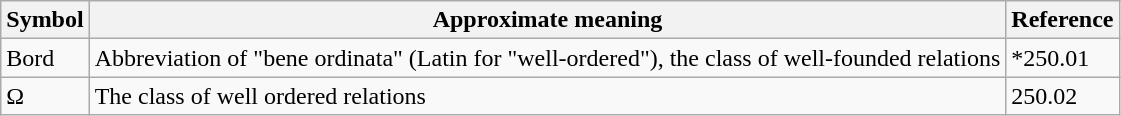<table class="wikitable">
<tr>
<th>Symbol</th>
<th>Approximate meaning</th>
<th>Reference</th>
</tr>
<tr>
<td>Bord</td>
<td>Abbreviation of "bene ordinata" (Latin for "well-ordered"), the class of well-founded relations</td>
<td>*250.01</td>
</tr>
<tr>
<td>Ω</td>
<td>The class of well ordered relations</td>
<td>250.02</td>
</tr>
</table>
